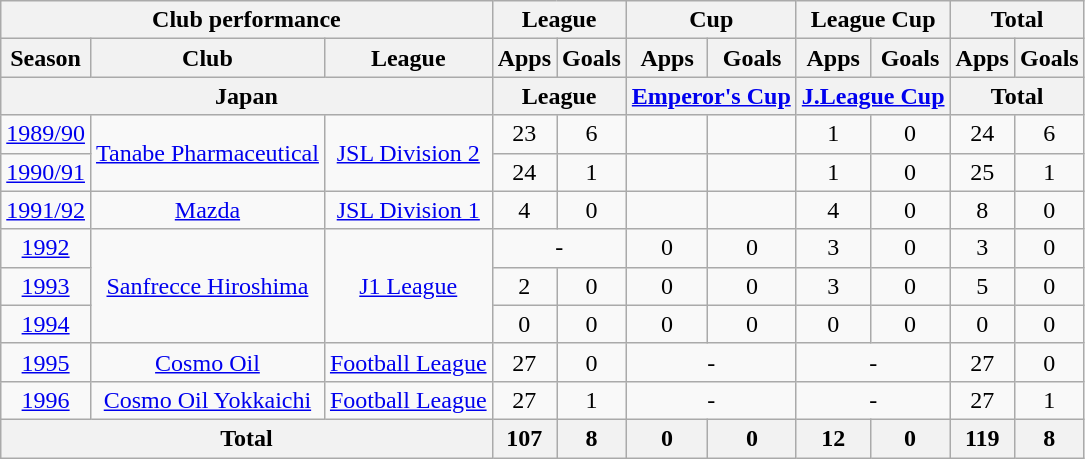<table class="wikitable" style="text-align:center;">
<tr>
<th colspan=3>Club performance</th>
<th colspan=2>League</th>
<th colspan=2>Cup</th>
<th colspan=2>League Cup</th>
<th colspan=2>Total</th>
</tr>
<tr>
<th>Season</th>
<th>Club</th>
<th>League</th>
<th>Apps</th>
<th>Goals</th>
<th>Apps</th>
<th>Goals</th>
<th>Apps</th>
<th>Goals</th>
<th>Apps</th>
<th>Goals</th>
</tr>
<tr>
<th colspan=3>Japan</th>
<th colspan=2>League</th>
<th colspan=2><a href='#'>Emperor's Cup</a></th>
<th colspan=2><a href='#'>J.League Cup</a></th>
<th colspan=2>Total</th>
</tr>
<tr>
<td><a href='#'>1989/90</a></td>
<td rowspan="2"><a href='#'>Tanabe Pharmaceutical</a></td>
<td rowspan="2"><a href='#'>JSL Division 2</a></td>
<td>23</td>
<td>6</td>
<td></td>
<td></td>
<td>1</td>
<td>0</td>
<td>24</td>
<td>6</td>
</tr>
<tr>
<td><a href='#'>1990/91</a></td>
<td>24</td>
<td>1</td>
<td></td>
<td></td>
<td>1</td>
<td>0</td>
<td>25</td>
<td>1</td>
</tr>
<tr>
<td><a href='#'>1991/92</a></td>
<td><a href='#'>Mazda</a></td>
<td><a href='#'>JSL Division 1</a></td>
<td>4</td>
<td>0</td>
<td></td>
<td></td>
<td>4</td>
<td>0</td>
<td>8</td>
<td>0</td>
</tr>
<tr>
<td><a href='#'>1992</a></td>
<td rowspan="3"><a href='#'>Sanfrecce Hiroshima</a></td>
<td rowspan="3"><a href='#'>J1 League</a></td>
<td colspan="2">-</td>
<td>0</td>
<td>0</td>
<td>3</td>
<td>0</td>
<td>3</td>
<td>0</td>
</tr>
<tr>
<td><a href='#'>1993</a></td>
<td>2</td>
<td>0</td>
<td>0</td>
<td>0</td>
<td>3</td>
<td>0</td>
<td>5</td>
<td>0</td>
</tr>
<tr>
<td><a href='#'>1994</a></td>
<td>0</td>
<td>0</td>
<td>0</td>
<td>0</td>
<td>0</td>
<td>0</td>
<td>0</td>
<td>0</td>
</tr>
<tr>
<td><a href='#'>1995</a></td>
<td><a href='#'>Cosmo Oil</a></td>
<td><a href='#'>Football League</a></td>
<td>27</td>
<td>0</td>
<td colspan="2">-</td>
<td colspan="2">-</td>
<td>27</td>
<td>0</td>
</tr>
<tr>
<td><a href='#'>1996</a></td>
<td><a href='#'>Cosmo Oil Yokkaichi</a></td>
<td><a href='#'>Football League</a></td>
<td>27</td>
<td>1</td>
<td colspan="2">-</td>
<td colspan="2">-</td>
<td>27</td>
<td>1</td>
</tr>
<tr>
<th colspan=3>Total</th>
<th>107</th>
<th>8</th>
<th>0</th>
<th>0</th>
<th>12</th>
<th>0</th>
<th>119</th>
<th>8</th>
</tr>
</table>
